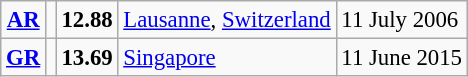<table class="wikitable" style="font-size:95%; position:relative;">
<tr>
<td align=center><strong><a href='#'>AR</a></strong></td>
<td></td>
<td><strong>12.88</strong></td>
<td><a href='#'>Lausanne</a>, <a href='#'>Switzerland</a></td>
<td>11 July 2006</td>
</tr>
<tr>
<td align=center><strong><a href='#'>GR</a></strong></td>
<td></td>
<td><strong>13.69</strong></td>
<td><a href='#'>Singapore</a></td>
<td>11 June 2015</td>
</tr>
</table>
